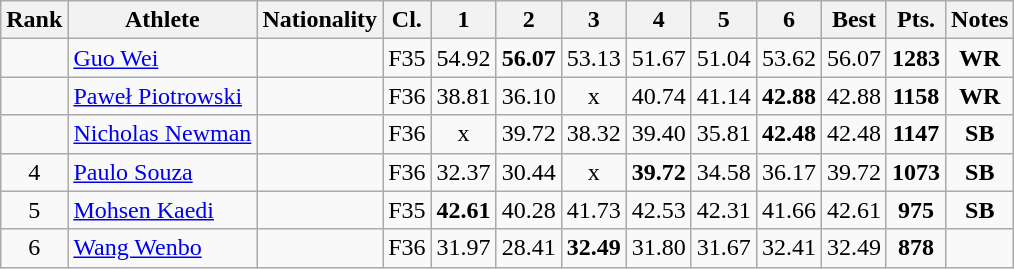<table class="wikitable sortable" style="text-align:center">
<tr>
<th>Rank</th>
<th>Athlete</th>
<th>Nationality</th>
<th>Cl.</th>
<th class="unsortable">1</th>
<th class="unsortable">2</th>
<th class="unsortable">3</th>
<th class="unsortable">4</th>
<th class="unsortable">5</th>
<th class="unsortable">6</th>
<th>Best</th>
<th>Pts.</th>
<th>Notes</th>
</tr>
<tr>
<td></td>
<td style="text-align:left;"><a href='#'>Guo Wei</a></td>
<td style="text-align:left;"></td>
<td>F35</td>
<td>54.92</td>
<td><strong>56.07</strong></td>
<td>53.13</td>
<td>51.67</td>
<td>51.04</td>
<td>53.62</td>
<td>56.07</td>
<td><strong>1283</strong></td>
<td><strong>WR</strong></td>
</tr>
<tr>
<td></td>
<td style="text-align:left;"><a href='#'>Paweł Piotrowski</a></td>
<td style="text-align:left;"></td>
<td>F36</td>
<td>38.81</td>
<td>36.10</td>
<td>x</td>
<td>40.74</td>
<td>41.14</td>
<td><strong>42.88</strong></td>
<td>42.88</td>
<td><strong>1158</strong></td>
<td><strong>WR</strong></td>
</tr>
<tr>
<td></td>
<td style="text-align:left;"><a href='#'>Nicholas Newman</a></td>
<td style="text-align:left;"></td>
<td>F36</td>
<td>x</td>
<td>39.72</td>
<td>38.32</td>
<td>39.40</td>
<td>35.81</td>
<td><strong>42.48</strong></td>
<td>42.48</td>
<td><strong>1147</strong></td>
<td><strong>SB</strong></td>
</tr>
<tr>
<td>4</td>
<td style="text-align:left;"><a href='#'>Paulo Souza</a></td>
<td style="text-align:left;"></td>
<td>F36</td>
<td>32.37</td>
<td>30.44</td>
<td>x</td>
<td><strong>39.72</strong></td>
<td>34.58</td>
<td>36.17</td>
<td>39.72</td>
<td><strong>1073</strong></td>
<td><strong>SB</strong></td>
</tr>
<tr>
<td>5</td>
<td style="text-align:left;"><a href='#'>Mohsen Kaedi</a></td>
<td style="text-align:left;"></td>
<td>F35</td>
<td><strong>42.61</strong></td>
<td>40.28</td>
<td>41.73</td>
<td>42.53</td>
<td>42.31</td>
<td>41.66</td>
<td>42.61</td>
<td><strong>975</strong></td>
<td><strong>SB</strong></td>
</tr>
<tr>
<td>6</td>
<td style="text-align:left;"><a href='#'>Wang Wenbo</a></td>
<td style="text-align:left;"></td>
<td>F36</td>
<td>31.97</td>
<td>28.41</td>
<td><strong>32.49</strong></td>
<td>31.80</td>
<td>31.67</td>
<td>32.41</td>
<td>32.49</td>
<td><strong>878</strong></td>
<td></td>
</tr>
</table>
